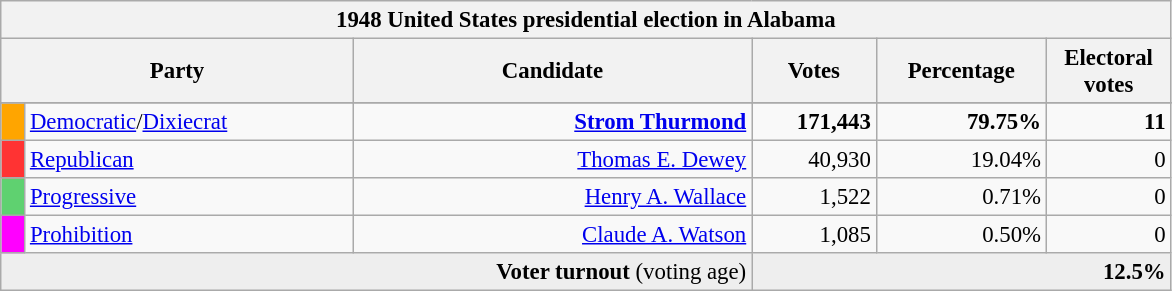<table class="wikitable" style="font-size: 95%;">
<tr>
<th colspan="6">1948 United States presidential election in Alabama</th>
</tr>
<tr>
<th colspan="2" style="width: 15em">Party</th>
<th style="width: 17em">Candidate</th>
<th style="width: 5em">Votes</th>
<th style="width: 7em">Percentage</th>
<th style="width: 5em">Electoral votes</th>
</tr>
<tr Presidential>
</tr>
<tr>
<th style="background-color:#FFA500; width: 3px"></th>
<td style="width: 130px"><a href='#'>Democratic</a>/<a href='#'>Dixiecrat</a></td>
<td align="right"><strong><a href='#'>Strom Thurmond</a></strong></td>
<td align="right"><strong>171,443</strong></td>
<td align="right"><strong>79.75%</strong></td>
<td align="right"><strong>11</strong></td>
</tr>
<tr>
<th style="background-color:#FF3333; width: 3px"></th>
<td style="width: 130px"><a href='#'>Republican</a></td>
<td align="right"><a href='#'>Thomas E. Dewey</a></td>
<td align="right">40,930</td>
<td align="right">19.04%</td>
<td align="right">0</td>
</tr>
<tr>
<th style="background-color:#5FD170; width: 3px"></th>
<td style="width: 130px"><a href='#'>Progressive</a></td>
<td align="right"><a href='#'>Henry A. Wallace</a></td>
<td align="right">1,522</td>
<td align="right">0.71%</td>
<td align="right">0</td>
</tr>
<tr>
<th style="background-color:#FF00FF; width: 3px"></th>
<td style="width: 130px"><a href='#'>Prohibition</a></td>
<td align="right"><a href='#'>Claude A. Watson</a></td>
<td align="right">1,085</td>
<td align="right">0.50%</td>
<td align="right">0</td>
</tr>
<tr bgcolor="#EEEEEE">
<td colspan="3" align="right"><strong>Voter turnout</strong> (voting age)</td>
<td colspan="3" align="right"><strong>12.5%</strong></td>
</tr>
</table>
